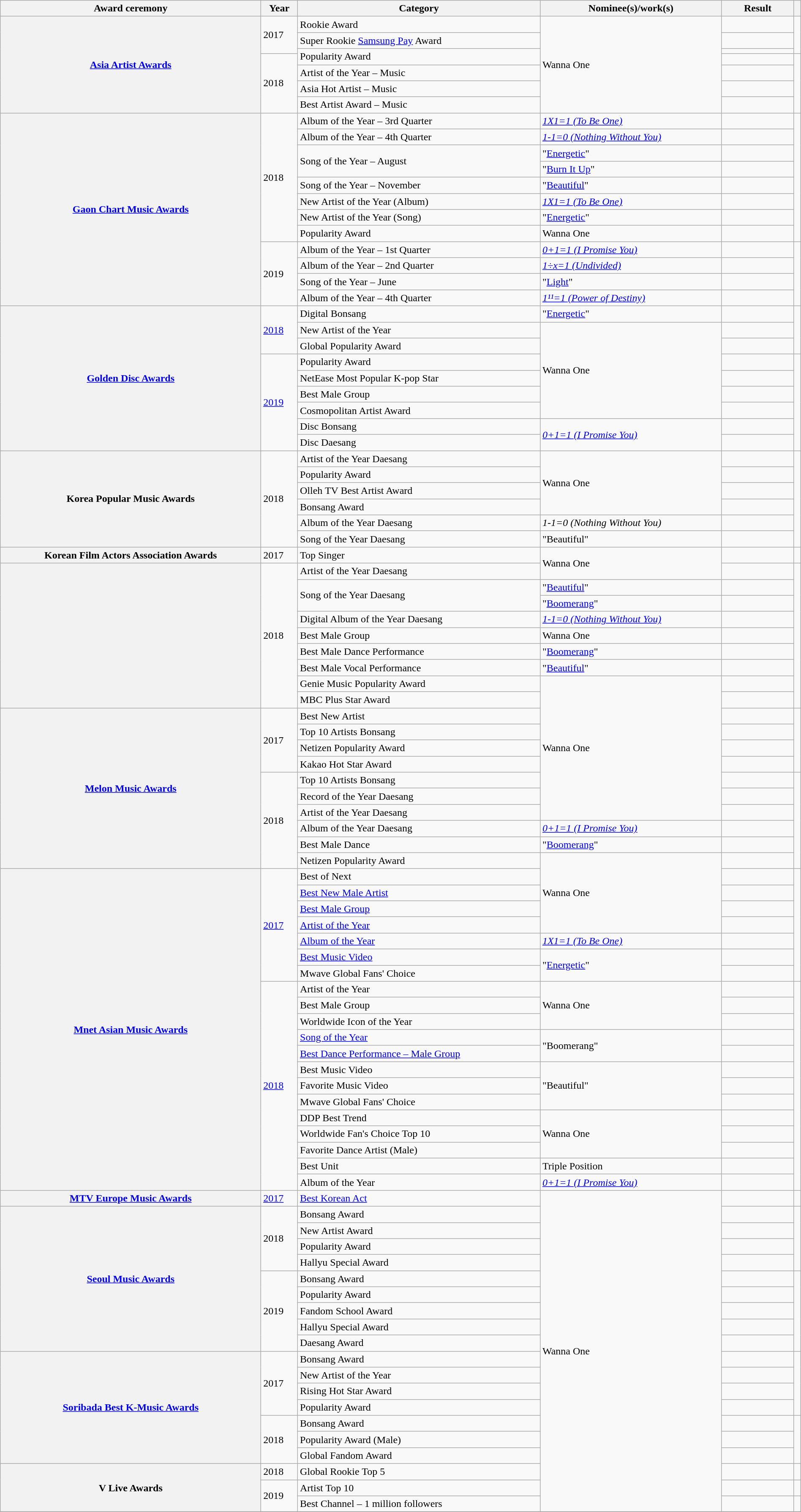<table class="wikitable sortable plainrowheaders" style="width: 100%;">
<tr>
<th scope="col">Award ceremony</th>
<th scope="col">Year</th>
<th scope="col">Category </th>
<th scope="col">Nominee(s)/work(s)</th>
<th scope="col" width=9%>Result</th>
<th scope="col" class="unsortable"></th>
</tr>
<tr>
<th scope="row" rowspan="7"><a href='#'>Asia Artist Awards</a></th>
<td rowspan="3">2017</td>
<td>Rookie Award</td>
<td rowspan="7">Wanna One</td>
<td></td>
<td rowspan="3"></td>
</tr>
<tr>
<td>Super Rookie <a href='#'>Samsung Pay</a> Award</td>
<td></td>
</tr>
<tr>
<td rowspan="2">Popularity Award</td>
<td></td>
</tr>
<tr>
<td rowspan="4">2018</td>
<td></td>
<td rowspan="4"></td>
</tr>
<tr>
<td>Artist of the Year – Music</td>
<td></td>
</tr>
<tr>
<td>Asia Hot Artist – Music</td>
<td></td>
</tr>
<tr>
<td>Best Artist Award – Music</td>
<td></td>
</tr>
<tr>
<th scope="row" rowspan="12"><a href='#'>Gaon Chart Music Awards</a></th>
<td rowspan="8">2018</td>
<td>Album of the Year – 3rd Quarter</td>
<td><em><a href='#'>1X1=1 (To Be One)</a></em></td>
<td></td>
<td rowspan="8"></td>
</tr>
<tr>
<td>Album of the Year – 4th Quarter</td>
<td><em><a href='#'>1-1=0 (Nothing Without You)</a></em></td>
<td></td>
</tr>
<tr>
<td rowspan="2">Song of the Year – August</td>
<td>"<a href='#'>Energetic</a>"</td>
<td></td>
</tr>
<tr>
<td>"<a href='#'>Burn It Up</a>"</td>
<td></td>
</tr>
<tr>
<td>Song of the Year – November</td>
<td>"<a href='#'>Beautiful</a>"</td>
<td></td>
</tr>
<tr>
<td>New Artist of the Year (Album)</td>
<td><em><a href='#'>1X1=1 (To Be One)</a></em></td>
<td></td>
</tr>
<tr>
<td>New Artist of the Year (Song)</td>
<td>"<a href='#'>Energetic</a>"</td>
<td></td>
</tr>
<tr>
<td>Popularity Award</td>
<td>Wanna One</td>
<td></td>
</tr>
<tr>
<td rowspan="4">2019</td>
<td>Album of the Year – 1st Quarter</td>
<td><em><a href='#'>0+1=1 (I Promise You)</a></em></td>
<td></td>
<td rowspan="4"></td>
</tr>
<tr>
<td>Album of the Year – 2nd Quarter</td>
<td><em><a href='#'>1÷x=1 (Undivided)</a></em></td>
<td></td>
</tr>
<tr>
<td>Song of the Year – June</td>
<td>"<a href='#'>Light</a>"</td>
<td></td>
</tr>
<tr>
<td>Album of the Year – 4th Quarter</td>
<td><em><a href='#'>1¹¹=1 (Power of Destiny)</a></em></td>
<td></td>
</tr>
<tr>
<th scope="row" rowspan="9"><a href='#'>Golden Disc Awards</a></th>
<td rowspan="3"><a href='#'>2018</a></td>
<td>Digital Bonsang</td>
<td>"<a href='#'>Energetic</a>"</td>
<td></td>
<td rowspan="3"></td>
</tr>
<tr>
<td>New Artist of the Year</td>
<td rowspan="6">Wanna One</td>
<td></td>
</tr>
<tr>
<td>Global Popularity Award</td>
<td></td>
</tr>
<tr>
<td rowspan="6"><a href='#'>2019</a></td>
<td>Popularity Award</td>
<td></td>
<td rowspan="6"></td>
</tr>
<tr>
<td>NetEase Most Popular K-pop Star</td>
<td></td>
</tr>
<tr>
<td>Best Male Group</td>
<td></td>
</tr>
<tr>
<td>Cosmopolitan Artist Award</td>
<td></td>
</tr>
<tr>
<td>Disc Bonsang</td>
<td rowspan="2"><em><a href='#'>0+1=1 (I Promise You)</a></em></td>
<td></td>
</tr>
<tr>
<td>Disc Daesang</td>
<td></td>
</tr>
<tr>
<th scope="row" rowspan="6">Korea Popular Music Awards</th>
<td rowspan="6">2018</td>
<td>Artist of the Year Daesang</td>
<td rowspan="4">Wanna One</td>
<td></td>
<td rowspan="6"></td>
</tr>
<tr>
<td>Popularity Award</td>
<td></td>
</tr>
<tr>
<td>Olleh TV Best Artist Award</td>
<td></td>
</tr>
<tr>
<td>Bonsang Award</td>
<td></td>
</tr>
<tr>
<td>Album of the Year Daesang</td>
<td><em>1-1=0 (Nothing Without You)</em></td>
<td></td>
</tr>
<tr>
<td>Song of the Year Daesang</td>
<td>"Beautiful"</td>
<td></td>
</tr>
<tr>
<th scope="row">Korean Film Actors Association Awards</th>
<td>2017</td>
<td>Top Singer</td>
<td rowspan="2">Wanna One</td>
<td></td>
<td></td>
</tr>
<tr>
<th scope="row" rowspan="9"></th>
<td rowspan="9">2018</td>
<td>Artist of the Year Daesang</td>
<td></td>
<td rowspan="9"></td>
</tr>
<tr>
<td rowspan="2">Song of the Year Daesang</td>
<td>"<a href='#'>Beautiful</a>"</td>
<td></td>
</tr>
<tr>
<td>"<a href='#'>Boomerang</a>"</td>
<td></td>
</tr>
<tr>
<td>Digital Album of the Year Daesang</td>
<td><em><a href='#'>1-1=0 (Nothing Without You)</a></em></td>
<td></td>
</tr>
<tr>
<td>Best Male Group</td>
<td>Wanna One</td>
<td></td>
</tr>
<tr>
<td>Best Male Dance Performance</td>
<td>"<a href='#'>Boomerang</a>"</td>
<td></td>
</tr>
<tr>
<td>Best Male Vocal Performance</td>
<td>"<a href='#'>Beautiful</a>"</td>
<td></td>
</tr>
<tr>
<td>Genie Music Popularity Award</td>
<td rowspan="9">Wanna One</td>
<td></td>
</tr>
<tr>
<td>MBC Plus Star Award</td>
<td></td>
</tr>
<tr>
<th scope="row" rowspan="10"><a href='#'>Melon Music Awards</a></th>
<td rowspan="4">2017</td>
<td>Best New Artist</td>
<td></td>
<td rowspan="4"></td>
</tr>
<tr>
<td>Top 10 Artists Bonsang</td>
<td></td>
</tr>
<tr>
<td>Netizen Popularity Award</td>
<td></td>
</tr>
<tr>
<td>Kakao Hot Star Award</td>
<td></td>
</tr>
<tr>
<td rowspan="6">2018</td>
<td>Top 10 Artists Bonsang</td>
<td></td>
<td rowspan="6"></td>
</tr>
<tr>
<td>Record of the Year Daesang</td>
<td></td>
</tr>
<tr>
<td>Artist of the Year Daesang</td>
<td></td>
</tr>
<tr>
<td>Album of the Year Daesang</td>
<td><em><a href='#'>0+1=1 (I Promise You)</a></em></td>
<td></td>
</tr>
<tr>
<td>Best Male Dance</td>
<td>"<a href='#'>Boomerang</a>"</td>
<td></td>
</tr>
<tr>
<td>Netizen Popularity Award</td>
<td rowspan="5">Wanna One</td>
<td></td>
</tr>
<tr>
<th scope="row" rowspan="20"><a href='#'>Mnet Asian Music Awards</a></th>
<td rowspan="7"><a href='#'>2017</a></td>
<td>Best of Next</td>
<td></td>
<td rowspan="7"></td>
</tr>
<tr>
<td><a href='#'>Best New Male Artist</a></td>
<td></td>
</tr>
<tr>
<td><a href='#'>Best Male Group</a></td>
<td></td>
</tr>
<tr>
<td><a href='#'>Artist of the Year</a></td>
<td></td>
</tr>
<tr>
<td><a href='#'>Album of the Year</a></td>
<td><em><a href='#'>1X1=1 (To Be One)</a></em></td>
<td></td>
</tr>
<tr>
<td><a href='#'>Best Music Video</a></td>
<td rowspan="2">"<a href='#'>Energetic</a>"</td>
<td></td>
</tr>
<tr>
<td>Mwave Global Fans' Choice</td>
<td></td>
</tr>
<tr>
<td rowspan="13"><a href='#'>2018</a></td>
<td>Artist of the Year</td>
<td rowspan="3">Wanna One</td>
<td></td>
<td rowspan="13"></td>
</tr>
<tr>
<td>Best Male Group</td>
<td></td>
</tr>
<tr>
<td>Worldwide Icon of the Year</td>
<td></td>
</tr>
<tr>
<td><a href='#'>Song of the Year</a></td>
<td rowspan="2">"Boomerang"</td>
<td></td>
</tr>
<tr>
<td><a href='#'>Best Dance Performance – Male Group</a></td>
<td></td>
</tr>
<tr>
<td>Best Music Video</td>
<td rowspan="3">"Beautiful"</td>
<td></td>
</tr>
<tr>
<td>Favorite Music Video</td>
<td></td>
</tr>
<tr>
<td>Mwave Global Fans' Choice</td>
<td></td>
</tr>
<tr>
<td>DDP Best Trend</td>
<td rowspan="3">Wanna One</td>
<td></td>
</tr>
<tr>
<td>Worldwide Fan's Choice Top 10</td>
<td></td>
</tr>
<tr>
<td>Favorite Dance Artist (Male)</td>
<td></td>
</tr>
<tr>
<td>Best Unit</td>
<td>Triple Position</td>
<td></td>
</tr>
<tr>
<td>Album of the Year</td>
<td><em><a href='#'>0+1=1 (I Promise You)</a></em></td>
<td></td>
</tr>
<tr>
<th scope="row"><a href='#'>MTV Europe Music Awards</a></th>
<td><a href='#'>2017</a></td>
<td><a href='#'>Best Korean Act</a></td>
<td rowspan="20">Wanna One</td>
<td></td>
<td></td>
</tr>
<tr>
<th scope="row" rowspan="9"><a href='#'>Seoul Music Awards</a></th>
<td rowspan="4">2018</td>
<td>Bonsang Award</td>
<td></td>
<td rowspan="4"></td>
</tr>
<tr>
<td>New Artist Award</td>
<td></td>
</tr>
<tr>
<td>Popularity Award</td>
<td></td>
</tr>
<tr>
<td>Hallyu Special Award</td>
<td></td>
</tr>
<tr>
<td rowspan="5">2019</td>
<td>Bonsang Award</td>
<td></td>
<td rowspan="5"></td>
</tr>
<tr>
<td>Popularity Award</td>
<td></td>
</tr>
<tr>
<td>Fandom School Award</td>
<td></td>
</tr>
<tr>
<td>Hallyu Special Award</td>
<td></td>
</tr>
<tr>
<td>Daesang Award</td>
<td></td>
</tr>
<tr>
<th scope="row" rowspan="7"><a href='#'>Soribada Best K-Music Awards</a></th>
<td rowspan="4">2017</td>
<td>Bonsang Award</td>
<td></td>
<td rowspan="4"></td>
</tr>
<tr>
<td>New Artist of the Year</td>
<td></td>
</tr>
<tr>
<td>Rising Hot Star Award</td>
<td></td>
</tr>
<tr>
<td>Popularity Award</td>
<td></td>
</tr>
<tr>
<td rowspan="3">2018</td>
<td>Bonsang Award</td>
<td></td>
<td rowspan="3"></td>
</tr>
<tr>
<td>Popularity Award (Male)</td>
<td></td>
</tr>
<tr>
<td>Global Fandom Award</td>
<td></td>
</tr>
<tr>
<th scope="row" rowspan="3">V Live Awards</th>
<td>2018</td>
<td>Global Rookie Top 5</td>
<td></td>
<td></td>
</tr>
<tr>
<td rowspan="2">2019</td>
<td>Artist Top 10</td>
<td></td>
<td></td>
</tr>
<tr>
<td>Best Channel – 1 million followers</td>
<td></td>
<td></td>
</tr>
<tr>
</tr>
</table>
